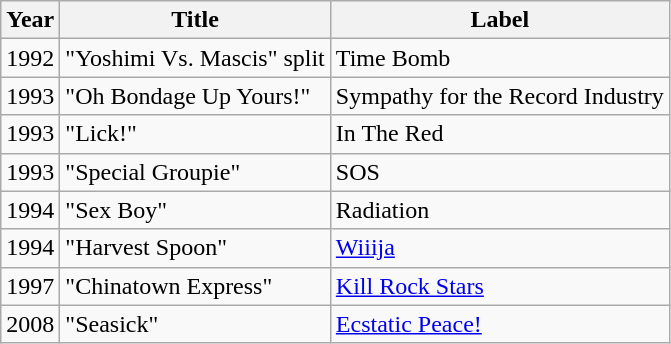<table class="wikitable">
<tr>
<th>Year</th>
<th>Title</th>
<th>Label</th>
</tr>
<tr>
<td>1992</td>
<td>"Yoshimi Vs. Mascis" split</td>
<td>Time Bomb</td>
</tr>
<tr>
<td>1993</td>
<td>"Oh Bondage Up Yours!"</td>
<td>Sympathy for the Record Industry</td>
</tr>
<tr>
<td>1993</td>
<td>"Lick!"</td>
<td>In The Red</td>
</tr>
<tr>
<td>1993</td>
<td>"Special Groupie"</td>
<td>SOS</td>
</tr>
<tr>
<td>1994</td>
<td>"Sex Boy"</td>
<td>Radiation</td>
</tr>
<tr>
<td>1994</td>
<td>"Harvest Spoon"</td>
<td><a href='#'>Wiiija</a></td>
</tr>
<tr>
<td>1997</td>
<td>"Chinatown Express"</td>
<td><a href='#'>Kill Rock Stars</a></td>
</tr>
<tr>
<td>2008</td>
<td>"Seasick"</td>
<td><a href='#'>Ecstatic Peace!</a></td>
</tr>
</table>
